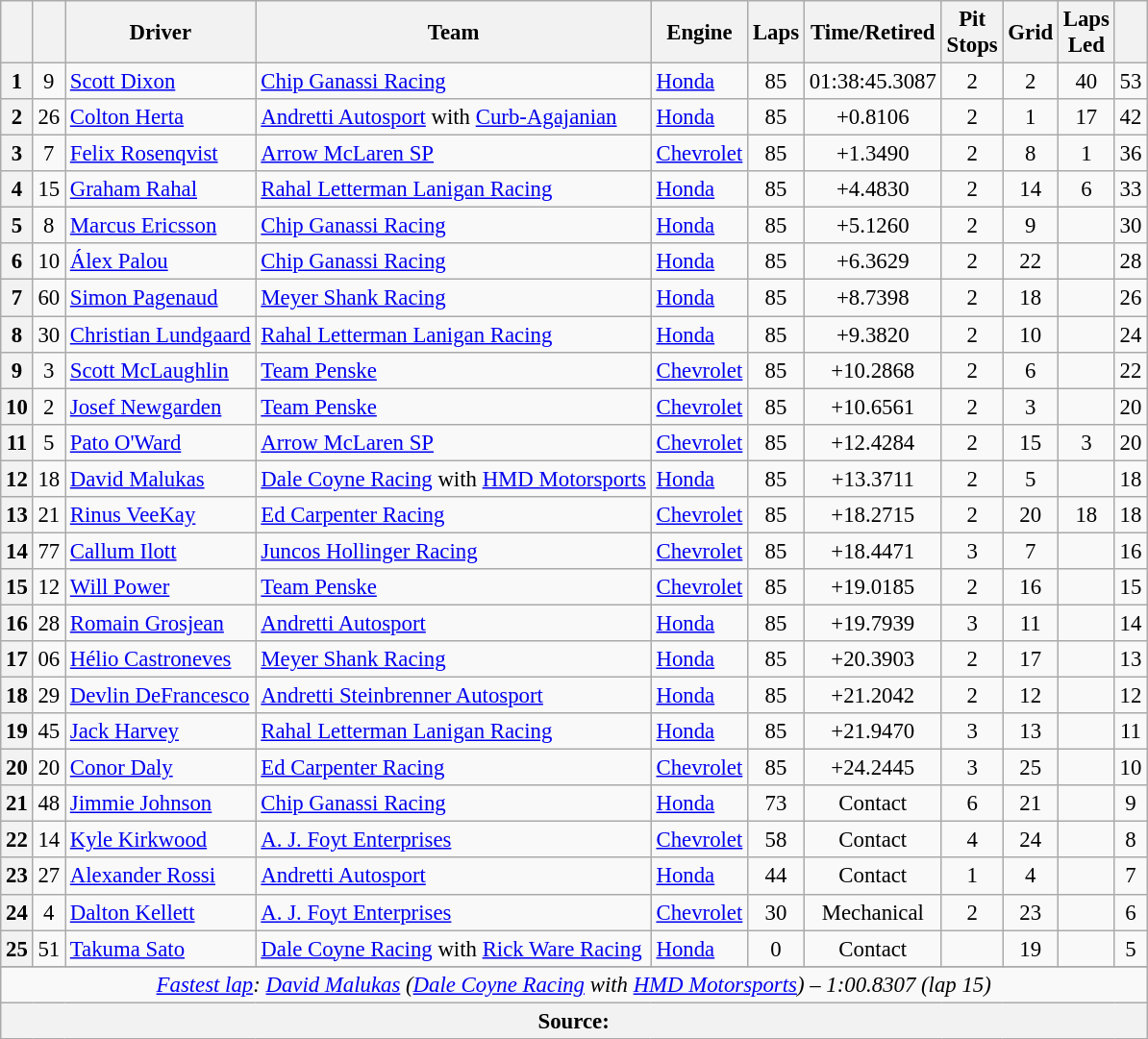<table class="wikitable sortable" style="font-size:95%;">
<tr>
<th scope="col"></th>
<th scope="col"></th>
<th scope="col">Driver</th>
<th scope="col">Team</th>
<th scope="col">Engine</th>
<th class="unsortable" scope="col">Laps</th>
<th class="unsortable" scope="col">Time/Retired</th>
<th scope="col">Pit<br>Stops</th>
<th scope="col">Grid</th>
<th scope="col">Laps<br>Led</th>
<th scope="col"></th>
</tr>
<tr>
<th>1</th>
<td align="center">9</td>
<td> <a href='#'>Scott Dixon</a> <strong></strong></td>
<td><a href='#'>Chip Ganassi Racing</a></td>
<td><a href='#'>Honda</a></td>
<td align="center">85</td>
<td align="center">01:38:45.3087</td>
<td align="center">2</td>
<td align="center">2</td>
<td align="center">40</td>
<td align="center">53</td>
</tr>
<tr>
<th>2</th>
<td align="center">26</td>
<td> <a href='#'>Colton Herta</a></td>
<td><a href='#'>Andretti Autosport</a> with <a href='#'>Curb-Agajanian</a></td>
<td><a href='#'>Honda</a></td>
<td align="center">85</td>
<td align="center">+0.8106</td>
<td align="center">2</td>
<td align="center">1</td>
<td align="center">17</td>
<td align="center">42</td>
</tr>
<tr>
<th>3</th>
<td align="center">7</td>
<td> <a href='#'>Felix Rosenqvist</a></td>
<td><a href='#'>Arrow McLaren SP</a></td>
<td><a href='#'>Chevrolet</a></td>
<td align="center">85</td>
<td align="center">+1.3490</td>
<td align="center">2</td>
<td align="center">8</td>
<td align="center">1</td>
<td align="center">36</td>
</tr>
<tr>
<th>4</th>
<td align="center">15</td>
<td> <a href='#'>Graham Rahal</a></td>
<td><a href='#'>Rahal Letterman Lanigan Racing</a></td>
<td><a href='#'>Honda</a></td>
<td align="center">85</td>
<td align="center">+4.4830</td>
<td align="center">2</td>
<td align="center">14</td>
<td align="center">6</td>
<td align="center">33</td>
</tr>
<tr>
<th>5</th>
<td align="center">8</td>
<td> <a href='#'>Marcus Ericsson</a></td>
<td><a href='#'>Chip Ganassi Racing</a></td>
<td><a href='#'>Honda</a></td>
<td align="center">85</td>
<td align="center">+5.1260</td>
<td align="center">2</td>
<td align="center">9</td>
<td align="center"></td>
<td align="center">30</td>
</tr>
<tr>
<th>6</th>
<td align="center">10</td>
<td> <a href='#'>Álex Palou</a></td>
<td><a href='#'>Chip Ganassi Racing</a></td>
<td><a href='#'>Honda</a></td>
<td align="center">85</td>
<td align="center">+6.3629</td>
<td align="center">2</td>
<td align="center">22</td>
<td align="center"></td>
<td align="center">28</td>
</tr>
<tr>
<th>7</th>
<td align="center">60</td>
<td> <a href='#'>Simon Pagenaud</a> <strong></strong></td>
<td><a href='#'>Meyer Shank Racing</a></td>
<td><a href='#'>Honda</a></td>
<td align="center">85</td>
<td align="center">+8.7398</td>
<td align="center">2</td>
<td align="center">18</td>
<td align="center"></td>
<td align="center">26</td>
</tr>
<tr>
<th>8</th>
<td align="center">30</td>
<td> <a href='#'>Christian Lundgaard</a> <strong></strong></td>
<td><a href='#'>Rahal Letterman Lanigan Racing</a></td>
<td><a href='#'>Honda</a></td>
<td align="center">85</td>
<td align="center">+9.3820</td>
<td align="center">2</td>
<td align="center">10</td>
<td align="center"></td>
<td align="center">24</td>
</tr>
<tr>
<th>9</th>
<td align="center">3</td>
<td> <a href='#'>Scott McLaughlin</a></td>
<td><a href='#'>Team Penske</a></td>
<td><a href='#'>Chevrolet</a></td>
<td align="center">85</td>
<td align="center">+10.2868</td>
<td align="center">2</td>
<td align="center">6</td>
<td align="center"></td>
<td align="center">22</td>
</tr>
<tr>
<th>10</th>
<td align="center">2</td>
<td> <a href='#'>Josef Newgarden</a> <strong></strong></td>
<td><a href='#'>Team Penske</a></td>
<td><a href='#'>Chevrolet</a></td>
<td align="center">85</td>
<td align="center">+10.6561</td>
<td align="center">2</td>
<td align="center">3</td>
<td align="center"></td>
<td align="center">20</td>
</tr>
<tr>
<th>11</th>
<td align="center">5</td>
<td> <a href='#'>Pato O'Ward</a></td>
<td><a href='#'>Arrow McLaren SP</a></td>
<td><a href='#'>Chevrolet</a></td>
<td align="center">85</td>
<td align="center">+12.4284</td>
<td align="center">2</td>
<td align="center">15</td>
<td align="center">3</td>
<td align="center">20</td>
</tr>
<tr>
<th>12</th>
<td align="center">18</td>
<td> <a href='#'>David Malukas</a> <strong></strong></td>
<td><a href='#'>Dale Coyne Racing</a> with <a href='#'>HMD Motorsports</a></td>
<td><a href='#'>Honda</a></td>
<td align="center">85</td>
<td align="center">+13.3711</td>
<td align="center">2</td>
<td align="center">5</td>
<td align="center"></td>
<td align="center">18</td>
</tr>
<tr>
<th>13</th>
<td align="center">21</td>
<td> <a href='#'>Rinus VeeKay</a></td>
<td><a href='#'>Ed Carpenter Racing</a></td>
<td><a href='#'>Chevrolet</a></td>
<td align="center">85</td>
<td align="center">+18.2715</td>
<td align="center">2</td>
<td align="center">20</td>
<td align="center">18</td>
<td align="center">18</td>
</tr>
<tr>
<th>14</th>
<td align="center">77</td>
<td> <a href='#'>Callum Ilott</a> <strong></strong></td>
<td><a href='#'>Juncos Hollinger Racing</a></td>
<td><a href='#'>Chevrolet</a></td>
<td align="center">85</td>
<td align="center">+18.4471</td>
<td align="center">3</td>
<td align="center">7</td>
<td align="center"></td>
<td align="center">16</td>
</tr>
<tr>
<th>15</th>
<td align="center">12</td>
<td> <a href='#'>Will Power</a> <strong></strong></td>
<td><a href='#'>Team Penske</a></td>
<td><a href='#'>Chevrolet</a></td>
<td align="center">85</td>
<td align="center">+19.0185</td>
<td align="center">2</td>
<td align="center">16</td>
<td align="center"></td>
<td align="center">15</td>
</tr>
<tr>
<th>16</th>
<td align="center">28</td>
<td> <a href='#'>Romain Grosjean</a></td>
<td><a href='#'>Andretti Autosport</a></td>
<td><a href='#'>Honda</a></td>
<td align="center">85</td>
<td align="center">+19.7939</td>
<td align="center">3</td>
<td align="center">11</td>
<td align="center"></td>
<td align="center">14</td>
</tr>
<tr>
<th>17</th>
<td align="center">06</td>
<td> <a href='#'>Hélio Castroneves</a></td>
<td><a href='#'>Meyer Shank Racing</a></td>
<td><a href='#'>Honda</a></td>
<td align="center">85</td>
<td align="center">+20.3903</td>
<td align="center">2</td>
<td align="center">17</td>
<td align="center"></td>
<td align="center">13</td>
</tr>
<tr>
<th>18</th>
<td align="center">29</td>
<td> <a href='#'>Devlin DeFrancesco</a> <strong></strong></td>
<td><a href='#'>Andretti Steinbrenner Autosport</a></td>
<td><a href='#'>Honda</a></td>
<td align="center">85</td>
<td align="center">+21.2042</td>
<td align="center">2</td>
<td align="center">12</td>
<td align="center"></td>
<td align="center">12</td>
</tr>
<tr>
<th>19</th>
<td align="center">45</td>
<td> <a href='#'>Jack Harvey</a></td>
<td><a href='#'>Rahal Letterman Lanigan Racing</a></td>
<td><a href='#'>Honda</a></td>
<td align="center">85</td>
<td align="center">+21.9470</td>
<td align="center">3</td>
<td align="center">13</td>
<td align="center"></td>
<td align="center">11</td>
</tr>
<tr>
<th>20</th>
<td align="center">20</td>
<td> <a href='#'>Conor Daly</a></td>
<td><a href='#'>Ed Carpenter Racing</a></td>
<td><a href='#'>Chevrolet</a></td>
<td align="center">85</td>
<td align="center">+24.2445</td>
<td align="center">3</td>
<td align="center">25</td>
<td align="center"></td>
<td align="center">10</td>
</tr>
<tr>
<th>21</th>
<td align="center">48</td>
<td> <a href='#'>Jimmie Johnson</a></td>
<td><a href='#'>Chip Ganassi Racing</a></td>
<td><a href='#'>Honda</a></td>
<td align="center">73</td>
<td align="center">Contact</td>
<td align="center">6</td>
<td align="center">21</td>
<td align="center"></td>
<td align="center">9</td>
</tr>
<tr>
<th>22</th>
<td align="center">14</td>
<td> <a href='#'>Kyle Kirkwood</a> <strong></strong></td>
<td><a href='#'>A. J. Foyt Enterprises</a></td>
<td><a href='#'>Chevrolet</a></td>
<td align="center">58</td>
<td align="center">Contact</td>
<td align="center">4</td>
<td align="center">24</td>
<td align="center"></td>
<td align="center">8</td>
</tr>
<tr>
<th>23</th>
<td align="center">27</td>
<td> <a href='#'>Alexander Rossi</a></td>
<td><a href='#'>Andretti Autosport</a></td>
<td><a href='#'>Honda</a></td>
<td align="center">44</td>
<td align="center">Contact</td>
<td align="center">1</td>
<td align="center">4</td>
<td align="center"></td>
<td align="center">7</td>
</tr>
<tr>
<th>24</th>
<td align="center">4</td>
<td> <a href='#'>Dalton Kellett</a></td>
<td><a href='#'>A. J. Foyt Enterprises</a></td>
<td><a href='#'>Chevrolet</a></td>
<td align="center">30</td>
<td align="center">Mechanical</td>
<td align="center">2</td>
<td align="center">23</td>
<td align="center"></td>
<td align="center">6</td>
</tr>
<tr>
<th>25</th>
<td align="center">51</td>
<td> <a href='#'>Takuma Sato</a></td>
<td><a href='#'>Dale Coyne Racing</a> with <a href='#'>Rick Ware Racing</a></td>
<td><a href='#'>Honda</a></td>
<td align="center">0</td>
<td align="center">Contact</td>
<td align="center"></td>
<td align="center">19</td>
<td align="center"></td>
<td align="center">5</td>
</tr>
<tr>
</tr>
<tr class="sortbottom">
<td colspan="11" style="text-align:center"><em><a href='#'>Fastest lap</a>:  <a href='#'>David Malukas</a> (<a href='#'>Dale Coyne Racing</a> with <a href='#'>HMD Motorsports</a>) – 1:00.8307 (lap 15)</em></td>
</tr>
<tr class="sortbottom">
<th colspan="11">Source:</th>
</tr>
</table>
